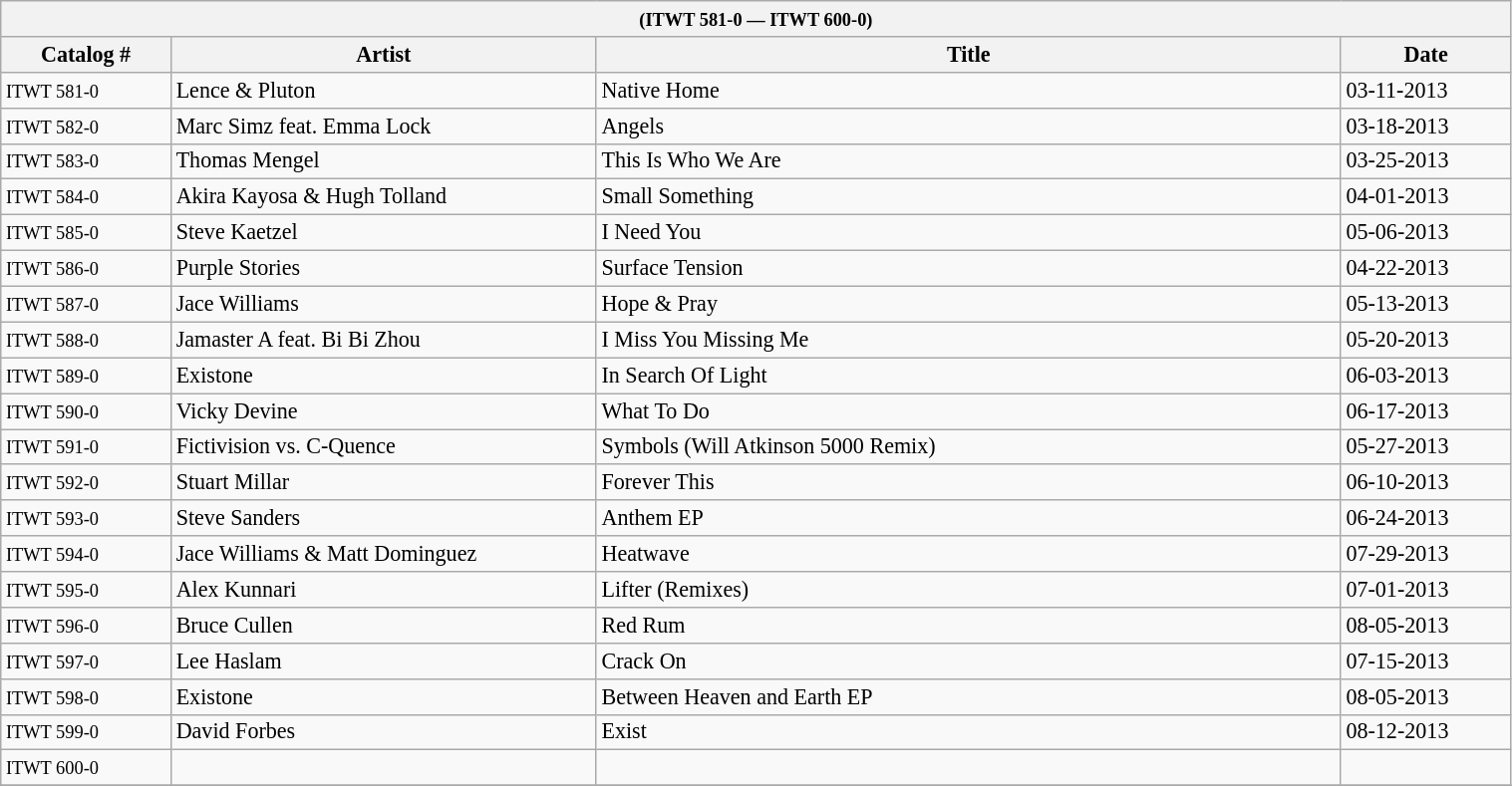<table width="80%" class="wikitable collapsible collapsed" style="font-size:92%;position:relative;">
<tr>
<th colspan="5"><small>(ITWT 581-0 — ITWT 600-0)</small></th>
</tr>
<tr>
<th width="8%">Catalog #</th>
<th width="20%">Artist</th>
<th width="35%">Title</th>
<th width="8%">Date</th>
</tr>
<tr>
<td><small>ITWT 581-0</small></td>
<td>Lence & Pluton</td>
<td>Native Home</td>
<td>03-11-2013</td>
</tr>
<tr>
<td><small>ITWT 582-0</small></td>
<td>Marc Simz feat. Emma Lock</td>
<td>Angels</td>
<td>03-18-2013</td>
</tr>
<tr>
<td><small>ITWT 583-0</small></td>
<td>Thomas Mengel</td>
<td>This Is Who We Are</td>
<td>03-25-2013</td>
</tr>
<tr>
<td><small>ITWT 584-0</small></td>
<td>Akira Kayosa & Hugh Tolland</td>
<td>Small Something</td>
<td>04-01-2013</td>
</tr>
<tr>
<td><small>ITWT 585-0</small></td>
<td>Steve Kaetzel</td>
<td>I Need You</td>
<td>05-06-2013</td>
</tr>
<tr>
<td><small>ITWT 586-0</small></td>
<td>Purple Stories</td>
<td>Surface Tension</td>
<td>04-22-2013</td>
</tr>
<tr>
<td><small>ITWT 587-0</small></td>
<td>Jace Williams</td>
<td>Hope & Pray</td>
<td>05-13-2013</td>
</tr>
<tr>
<td><small>ITWT 588-0</small></td>
<td>Jamaster A feat. Bi Bi Zhou</td>
<td>I Miss You Missing Me</td>
<td>05-20-2013</td>
</tr>
<tr>
<td><small>ITWT 589-0</small></td>
<td>Existone</td>
<td>In Search Of Light</td>
<td>06-03-2013</td>
</tr>
<tr>
<td><small>ITWT 590-0</small></td>
<td>Vicky Devine</td>
<td>What To Do</td>
<td>06-17-2013</td>
</tr>
<tr>
<td><small>ITWT 591-0</small></td>
<td>Fictivision vs. C-Quence</td>
<td>Symbols (Will Atkinson 5000 Remix)</td>
<td>05-27-2013</td>
</tr>
<tr>
<td><small>ITWT 592-0</small></td>
<td>Stuart Millar</td>
<td>Forever This</td>
<td>06-10-2013</td>
</tr>
<tr>
<td><small>ITWT 593-0</small></td>
<td>Steve Sanders</td>
<td>Anthem EP</td>
<td>06-24-2013</td>
</tr>
<tr>
<td><small>ITWT 594-0</small></td>
<td>Jace Williams & Matt Dominguez</td>
<td>Heatwave</td>
<td>07-29-2013</td>
</tr>
<tr>
<td><small>ITWT 595-0</small></td>
<td>Alex Kunnari</td>
<td>Lifter (Remixes)</td>
<td>07-01-2013</td>
</tr>
<tr>
<td><small>ITWT 596-0</small></td>
<td>Bruce Cullen</td>
<td>Red Rum</td>
<td>08-05-2013</td>
</tr>
<tr>
<td><small>ITWT 597-0</small></td>
<td>Lee Haslam</td>
<td>Crack On</td>
<td>07-15-2013</td>
</tr>
<tr>
<td><small>ITWT 598-0</small></td>
<td>Existone</td>
<td>Between Heaven and Earth EP</td>
<td>08-05-2013</td>
</tr>
<tr>
<td><small>ITWT 599-0</small></td>
<td>David Forbes</td>
<td>Exist</td>
<td>08-12-2013</td>
</tr>
<tr>
<td><small>ITWT 600-0</small></td>
<td></td>
<td></td>
<td></td>
</tr>
<tr>
</tr>
</table>
